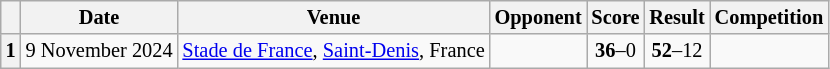<table class="wikitable plainrowheaders" style="font-size:85%;">
<tr>
<th scope=col></th>
<th scope=col data-sort-type=date>Date</th>
<th scope=col>Venue</th>
<th scope=col>Opponent</th>
<th scope=col>Score</th>
<th scope=col>Result</th>
<th scope=col>Competition</th>
</tr>
<tr>
<th scope=row>1</th>
<td>9 November 2024</td>
<td><a href='#'>Stade de France</a>, <a href='#'>Saint-Denis</a>, France</td>
<td></td>
<td align=center><strong>36</strong>–0</td>
<td align=center><strong>52</strong>–12</td>
<td></td>
</tr>
</table>
